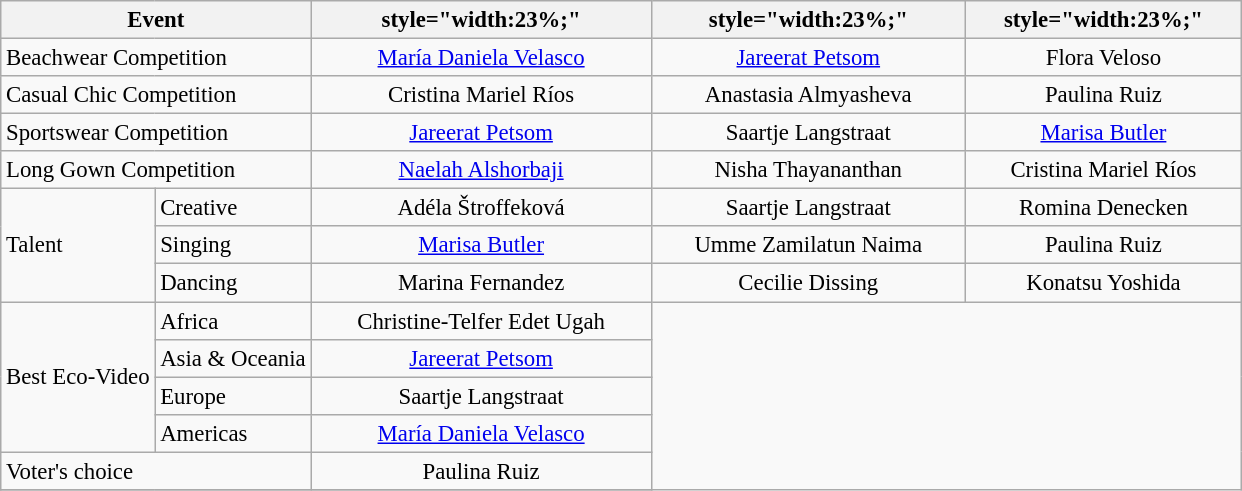<table class="wikitable sortable" style="font-size: 95%;">
<tr>
<th colspan="2" style="width:25%;">Event</th>
<th>style="width:23%;" </th>
<th>style="width:23%;" </th>
<th>style="width:23%;" </th>
</tr>
<tr>
<td colspan="2">Beachwear Competition</td>
<td align="center"><a href='#'>María Daniela Velasco</a><br></td>
<td align="center"><a href='#'>Jareerat Petsom</a> <br></td>
<td align="center">Flora Veloso<br></td>
</tr>
<tr>
<td colspan="2">Casual Chic Competition</td>
<td align="center">Cristina Mariel Ríos<br></td>
<td align="center">Anastasia Almyasheva<br></td>
<td align="center">Paulina Ruiz<br></td>
</tr>
<tr>
<td colspan="2">Sportswear Competition</td>
<td align="center"><a href='#'>Jareerat Petsom</a> <br></td>
<td align="center">Saartje Langstraat<br></td>
<td align="center"><a href='#'>Marisa Butler</a><br></td>
</tr>
<tr>
<td colspan="2">Long Gown Competition</td>
<td align="center"><a href='#'>Naelah Alshorbaji</a><br></td>
<td align="center">Nisha Thayananthan<br></td>
<td align="center">Cristina Mariel Ríos<br></td>
</tr>
<tr>
<td rowspan="3">Talent</td>
<td>Creative</td>
<td align="center">Adéla Štroffeková<br></td>
<td align="center">Saartje Langstraat<br></td>
<td align="center">Romina Denecken<br></td>
</tr>
<tr>
<td>Singing</td>
<td align="center"><a href='#'>Marisa Butler</a><br></td>
<td align="center">Umme Zamilatun Naima<br></td>
<td align="center">Paulina Ruiz<br></td>
</tr>
<tr>
<td>Dancing</td>
<td align="center">Marina Fernandez<br></td>
<td align="center">Cecilie Dissing<br></td>
<td align="center">Konatsu Yoshida<br></td>
</tr>
<tr>
<td rowspan="4">Best Eco-Video</td>
<td>Africa</td>
<td align="center">Christine-Telfer Edet Ugah<br></td>
</tr>
<tr>
<td>Asia & Oceania</td>
<td align="center"><a href='#'>Jareerat Petsom</a> <br></td>
</tr>
<tr>
<td>Europe</td>
<td align="center">Saartje Langstraat<br></td>
</tr>
<tr>
<td>Americas</td>
<td align="center"><a href='#'>María Daniela Velasco</a><br></td>
</tr>
<tr>
<td colspan="2">Voter's choice</td>
<td align="center">Paulina Ruiz<br></td>
</tr>
<tr>
</tr>
</table>
